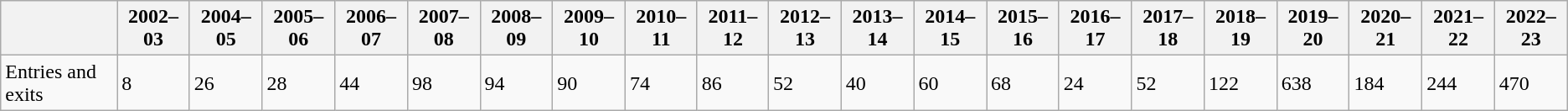<table class="wikitable">
<tr>
<th></th>
<th>2002–03</th>
<th>2004–05</th>
<th>2005–06</th>
<th>2006–07</th>
<th>2007–08</th>
<th>2008–09</th>
<th>2009–10</th>
<th>2010–11</th>
<th>2011–12</th>
<th>2012–13</th>
<th>2013–14</th>
<th>2014–15</th>
<th>2015–16</th>
<th>2016–17</th>
<th>2017–18</th>
<th>2018–19</th>
<th>2019–20</th>
<th>2020–21</th>
<th>2021–22</th>
<th>2022–23</th>
</tr>
<tr>
<td>Entries and exits</td>
<td>8</td>
<td>26</td>
<td>28</td>
<td>44</td>
<td>98</td>
<td>94</td>
<td>90</td>
<td>74</td>
<td>86</td>
<td>52</td>
<td>40</td>
<td>60</td>
<td>68</td>
<td>24</td>
<td>52</td>
<td>122</td>
<td>638</td>
<td>184</td>
<td>244</td>
<td>470</td>
</tr>
</table>
